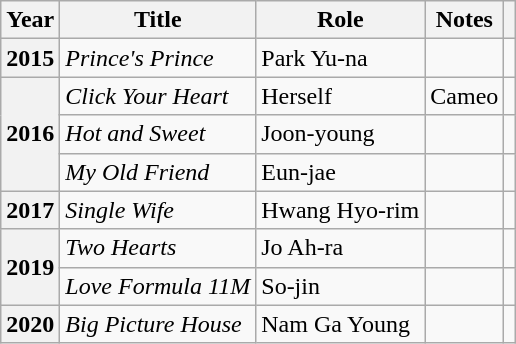<table class="wikitable plainrowheaders">
<tr>
<th scope="col">Year</th>
<th scope="col">Title</th>
<th scope="col">Role</th>
<th scope="col">Notes</th>
<th scope="col" class="unsortable"></th>
</tr>
<tr>
<th scope="row">2015</th>
<td><em>Prince's Prince</em></td>
<td>Park Yu-na</td>
<td></td>
<td style="text-align:center"></td>
</tr>
<tr>
<th scope="row" rowspan="3">2016</th>
<td><em>Click Your Heart</em></td>
<td>Herself</td>
<td>Cameo</td>
<td style="text-align:center"></td>
</tr>
<tr>
<td><em>Hot and Sweet</em></td>
<td>Joon-young</td>
<td></td>
<td style="text-align:center"></td>
</tr>
<tr>
<td><em>My Old Friend</em></td>
<td>Eun-jae</td>
<td></td>
<td style="text-align:center"></td>
</tr>
<tr>
<th scope="row">2017</th>
<td><em>Single Wife</em></td>
<td>Hwang Hyo-rim</td>
<td></td>
<td style="text-align:center"></td>
</tr>
<tr>
<th scope="row" rowspan="2">2019</th>
<td><em>Two Hearts</em></td>
<td>Jo Ah-ra</td>
<td></td>
<td style="text-align:center"></td>
</tr>
<tr>
<td><em>Love Formula 11M</em></td>
<td>So-jin</td>
<td></td>
<td style="text-align:center"></td>
</tr>
<tr>
<th scope="row">2020</th>
<td><em>Big Picture House</em></td>
<td>Nam Ga Young</td>
<td></td>
<td style="text-align:center"></td>
</tr>
</table>
